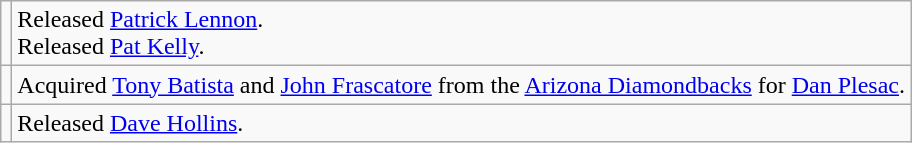<table class="wikitable">
<tr>
<td></td>
<td>Released <a href='#'>Patrick Lennon</a>. <br>Released <a href='#'>Pat Kelly</a>.</td>
</tr>
<tr>
<td></td>
<td>Acquired <a href='#'>Tony Batista</a> and <a href='#'>John Frascatore</a> from the <a href='#'>Arizona Diamondbacks</a> for <a href='#'>Dan Plesac</a>.</td>
</tr>
<tr>
<td></td>
<td>Released <a href='#'>Dave Hollins</a>.</td>
</tr>
</table>
